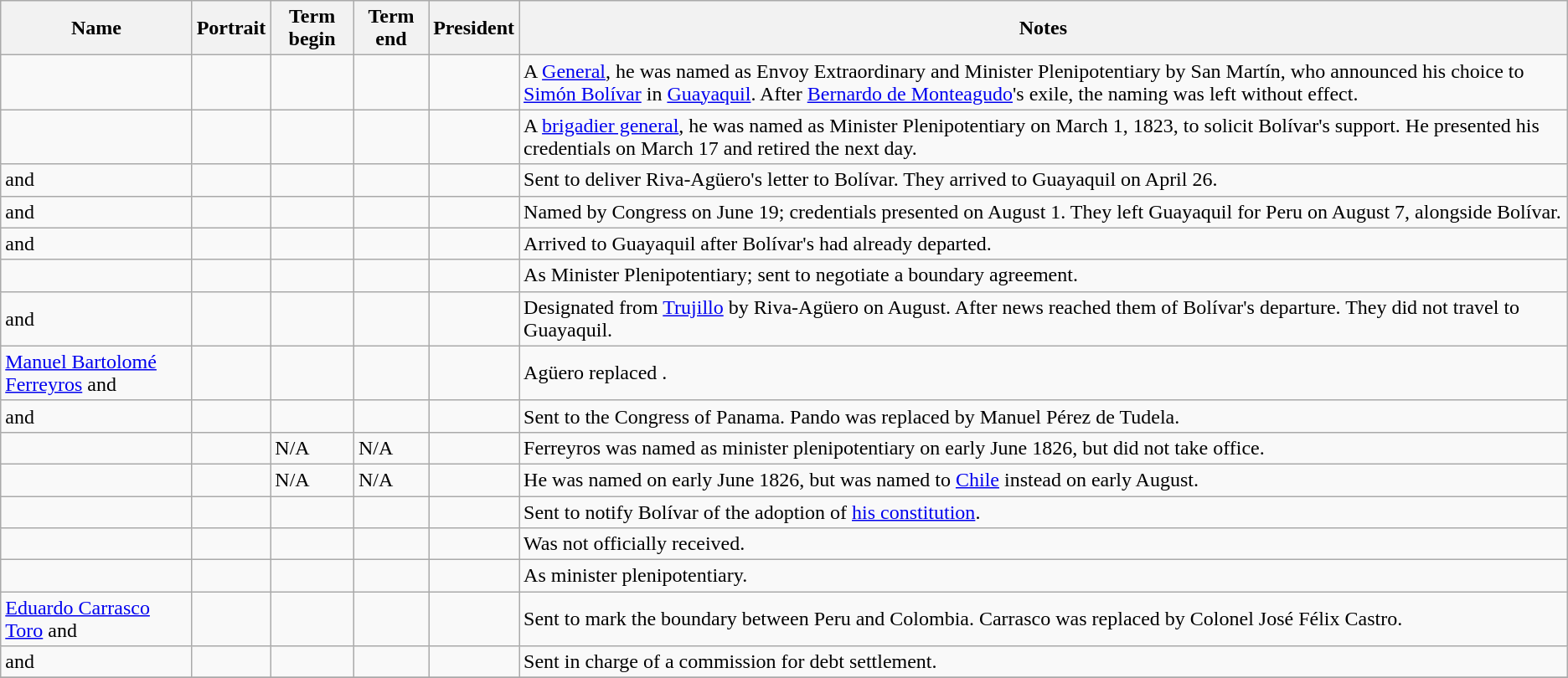<table class="wikitable sortable"  text-align:center;">
<tr>
<th>Name</th>
<th class="unsortable">Portrait</th>
<th>Term begin</th>
<th>Term end</th>
<th>President</th>
<th class="unsortable">Notes</th>
</tr>
<tr>
<td></td>
<td></td>
<td></td>
<td></td>
<td></td>
<td>A <a href='#'>General</a>, he was named as Envoy Extraordinary and Minister Plenipotentiary by San Martín, who announced his choice to <a href='#'>Simón Bolívar</a> in <a href='#'>Guayaquil</a>. After <a href='#'>Bernardo de Monteagudo</a>'s exile, the naming was left without effect.</td>
</tr>
<tr>
<td></td>
<td></td>
<td></td>
<td></td>
<td></td>
<td>A <a href='#'>brigadier general</a>, he was named as Minister Plenipotentiary on March 1, 1823, to solicit Bolívar's support. He presented his credentials on March 17 and retired the next day.</td>
</tr>
<tr>
<td> and<br></td>
<td></td>
<td></td>
<td></td>
<td></td>
<td>Sent to deliver Riva-Agüero's letter to Bolívar. They arrived to Guayaquil on April 26.</td>
</tr>
<tr>
<td> and<br></td>
<td><br></td>
<td></td>
<td></td>
<td></td>
<td>Named by Congress on June 19; credentials presented on August 1. They left Guayaquil for Peru on August 7, alongside Bolívar.</td>
</tr>
<tr>
<td> and<br></td>
<td></td>
<td></td>
<td></td>
<td></td>
<td>Arrived to Guayaquil after Bolívar's had already departed.</td>
</tr>
<tr>
<td></td>
<td></td>
<td></td>
<td></td>
<td></td>
<td>As Minister Plenipotentiary; sent to negotiate a boundary agreement.</td>
</tr>
<tr>
<td> and<br></td>
<td><br></td>
<td></td>
<td></td>
<td></td>
<td>Designated from <a href='#'>Trujillo</a> by Riva-Agüero on August. After news reached them of Bolívar's departure. They did not travel to Guayaquil.</td>
</tr>
<tr>
<td><a href='#'>Manuel Bartolomé Ferreyros</a> and<br></td>
<td></td>
<td></td>
<td></td>
<td></td>
<td>Agüero replaced .</td>
</tr>
<tr>
<td> and<br></td>
<td><br></td>
<td></td>
<td></td>
<td></td>
<td>Sent to the Congress of Panama. Pando was replaced by Manuel Pérez de Tudela.</td>
</tr>
<tr>
<td></td>
<td></td>
<td>N/A</td>
<td>N/A</td>
<td></td>
<td>Ferreyros was named as minister plenipotentiary on early June 1826, but did not take office.</td>
</tr>
<tr>
<td></td>
<td></td>
<td>N/A</td>
<td>N/A</td>
<td></td>
<td>He was named on early June 1826, but was named to <a href='#'>Chile</a> instead on early August.</td>
</tr>
<tr>
<td></td>
<td></td>
<td></td>
<td></td>
<td></td>
<td>Sent to notify Bolívar of the adoption of <a href='#'>his constitution</a>.</td>
</tr>
<tr>
<td></td>
<td></td>
<td></td>
<td></td>
<td></td>
<td>Was not officially received.</td>
</tr>
<tr>
<td></td>
<td></td>
<td></td>
<td></td>
<td></td>
<td>As minister plenipotentiary.</td>
</tr>
<tr>
<td><a href='#'>Eduardo Carrasco Toro</a> and<br></td>
<td></td>
<td></td>
<td></td>
<td></td>
<td>Sent to mark the boundary between Peru and Colombia. Carrasco was replaced by Colonel José Félix Castro.</td>
</tr>
<tr>
<td> and<br></td>
<td></td>
<td></td>
<td></td>
<td></td>
<td>Sent in charge of a commission for debt settlement.</td>
</tr>
<tr>
</tr>
</table>
